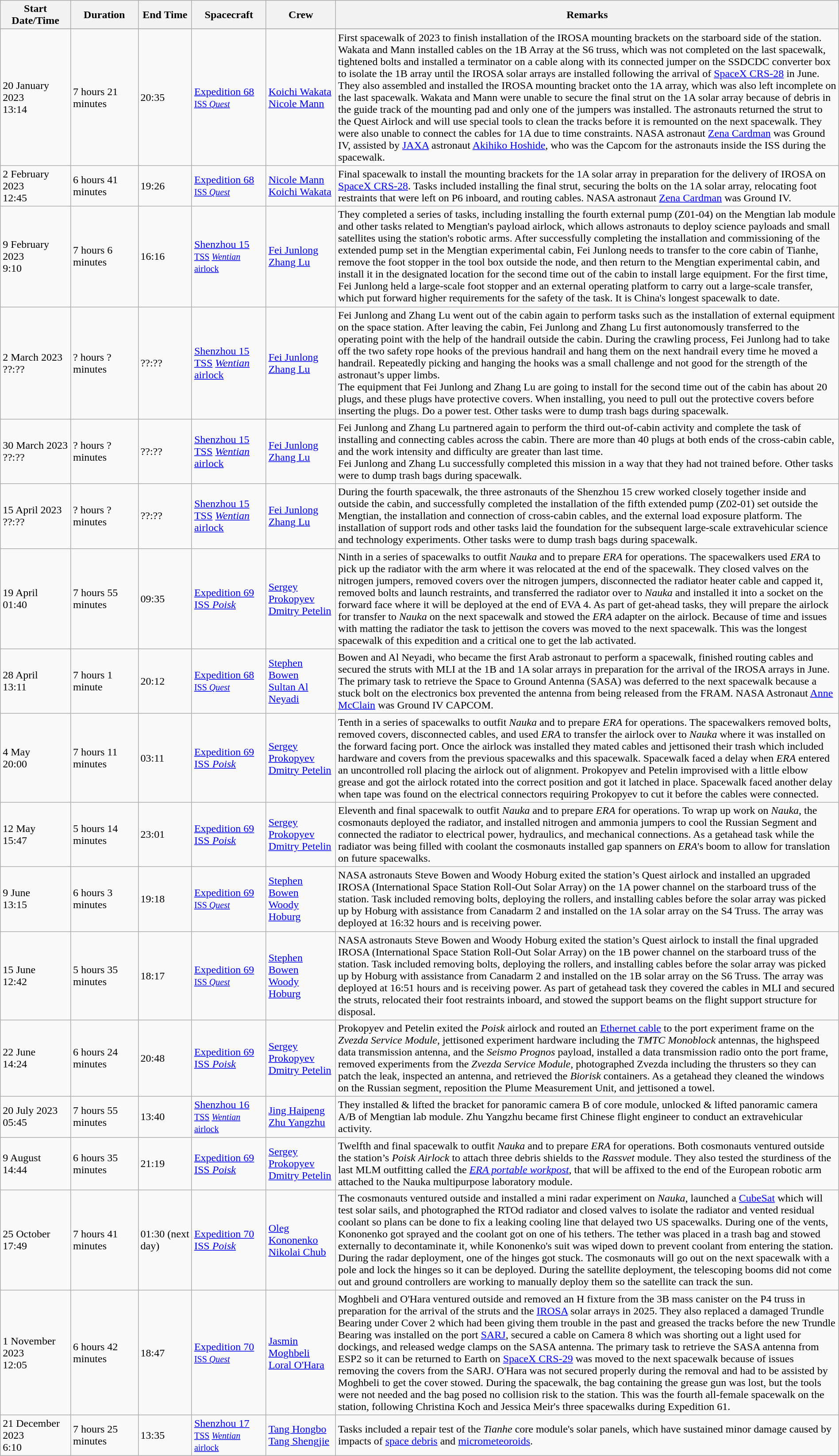<table class="wikitable" style="width:100%;">
<tr>
<th>Start Date/Time</th>
<th>Duration</th>
<th>End Time</th>
<th>Spacecraft</th>
<th>Crew</th>
<th width="60%">Remarks</th>
</tr>
<tr>
</tr>
<tr>
<td>20 January 2023<br>13:14</td>
<td>7 hours 21 minutes</td>
<td>20:35</td>
<td><a href='#'>Expedition 68</a><br><small><a href='#'>ISS <em>Quest</em></a></small><br></td>
<td> <a href='#'>Koichi Wakata</a><br> <a href='#'>Nicole Mann</a></td>
<td>First spacewalk of 2023 to finish installation of the IROSA mounting brackets on the starboard side of the station. Wakata and Mann installed cables on the 1B Array at the S6 truss, which was not completed on the last spacewalk, tightened bolts and installed a terminator on a cable along with its connected jumper on the SSDCDC converter box to isolate the 1B array until the IROSA solar arrays are installed following the arrival of <a href='#'>SpaceX CRS-28</a> in June. They also assembled and installed the IROSA mounting bracket onto the 1A array, which was also left incomplete on the last spacewalk. Wakata and Mann were unable to secure the final strut on the 1A solar array because of debris in the guide track of the mounting pad and only one of the jumpers was installed. The astronauts returned the strut to the Quest Airlock and will use special tools to clean the tracks before it is remounted on the next spacewalk. They were also unable to connect the cables for 1A due to time constraints. NASA astronaut <a href='#'>Zena Cardman</a> was Ground IV, assisted by <a href='#'>JAXA</a> astronaut <a href='#'>Akihiko Hoshide</a>, who was the Capcom for the astronauts inside the ISS during the spacewalk.</td>
</tr>
<tr>
<td>2 February 2023<br>12:45</td>
<td>6 hours 41 minutes</td>
<td>19:26</td>
<td><a href='#'>Expedition 68</a><br><small><a href='#'>ISS <em>Quest</em></a></small><br></td>
<td> <a href='#'>Nicole Mann</a><br> <a href='#'>Koichi Wakata</a></td>
<td>Final spacewalk to install the mounting brackets for the 1A solar array in preparation for the delivery of IROSA on <a href='#'>SpaceX CRS-28</a>. Tasks included installing the final strut, securing the bolts on the 1A solar array, relocating foot restraints that were left on P6 inboard, and routing cables. NASA astronaut <a href='#'>Zena Cardman</a> was Ground IV.</td>
</tr>
<tr>
<td>9 February 2023<br>9:10</td>
<td>7 hours 6 minutes</td>
<td>16:16</td>
<td><a href='#'>Shenzhou 15</a><br><small><a href='#'>TSS</a> <a href='#'><em>Wentian</em> airlock</a></small></td>
<td> <a href='#'>Fei Junlong</a><br> <a href='#'>Zhang Lu</a></td>
<td>They completed a series of tasks, including installing the fourth external pump (Z01-04) on the Mengtian lab module and other tasks related to Mengtian's payload airlock, which allows astronauts to deploy science payloads and small satellites using the station's robotic arms. After successfully completing the installation and commissioning of the extended pump set in the Mengtian experimental cabin, Fei Junlong needs to transfer to the core cabin of Tianhe, remove the foot stopper in the tool box outside the node, and then return to the Mengtian experimental cabin, and install it in the designated location for the second time out of the cabin to install large equipment. For the first time, Fei Junlong held a large-scale foot stopper and an external operating platform to carry out a large-scale transfer, which put forward higher requirements for the safety of the task. It is China's longest spacewalk to date.</td>
</tr>
<tr>
<td>2 March 2023<br>??:??</td>
<td>? hours ? minutes</td>
<td>??:??</td>
<td><a href='#'>Shenzhou 15</a><br><a href='#'>TSS</a> <a href='#'><em>Wentian</em> airlock</a></td>
<td> <a href='#'>Fei Junlong</a><br> <a href='#'>Zhang Lu</a></td>
<td>Fei Junlong and Zhang Lu went out of the cabin again to perform tasks such as the installation of external equipment on the space station. After leaving the cabin, Fei Junlong and Zhang Lu first autonomously transferred to the operating point with the help of the handrail outside the cabin. During the crawling process, Fei Junlong had to take off the two safety rope hooks of the previous handrail and hang them on the next handrail every time he moved a handrail. Repeatedly picking and hanging the hooks was a small challenge and not good for the strength of the astronaut’s upper limbs.<br>The equipment that Fei Junlong and Zhang Lu are going to install for the second time out of the cabin has about 20 plugs, and these plugs have protective covers. When installing, you need to pull out the protective covers before inserting the plugs. Do a power test. Other tasks were to dump trash bags during spacewalk.</td>
</tr>
<tr>
<td>30 March 2023<br>??:??</td>
<td>? hours ? minutes</td>
<td>??:??</td>
<td><a href='#'>Shenzhou 15</a><br><a href='#'>TSS</a> <a href='#'><em>Wentian</em> airlock</a></td>
<td> <a href='#'>Fei Junlong</a><br> <a href='#'>Zhang Lu</a></td>
<td>Fei Junlong and Zhang Lu partnered again to perform the third out-of-cabin activity and complete the task of installing and connecting cables across the cabin. There are more than 40 plugs at both ends of the cross-cabin cable, and the work intensity and difficulty are greater than last time.<br>Fei Junlong and Zhang Lu successfully completed this mission in a way that they had not trained before. Other tasks were to dump trash bags during spacewalk.</td>
</tr>
<tr>
<td>15 April 2023<br>??:??</td>
<td>? hours ? minutes</td>
<td>??:??</td>
<td><a href='#'>Shenzhou 15</a><br><a href='#'>TSS</a> <a href='#'><em>Wentian</em> airlock</a></td>
<td> <a href='#'>Fei Junlong</a><br> <a href='#'>Zhang Lu</a></td>
<td>During the fourth spacewalk, the three astronauts of the Shenzhou 15 crew worked closely together inside and outside the cabin, and successfully completed the installation of the fifth extended pump (Z02-01) set outside the Mengtian, the installation and connection of cross-cabin cables, and the external load exposure platform. The installation of support rods and other tasks laid the foundation for the subsequent large-scale extravehicular science and technology experiments. Other tasks were to dump trash bags during spacewalk.</td>
</tr>
<tr>
<td>19 April<br>01:40</td>
<td>7 hours 55 minutes</td>
<td>09:35</td>
<td><a href='#'>Expedition 69</a><br><a href='#'>ISS <em>Poisk</em></a></td>
<td> <a href='#'>Sergey Prokopyev</a><br> <a href='#'>Dmitry Petelin</a></td>
<td>Ninth in a series of spacewalks to outfit <em>Nauka</em>  and to prepare <em>ERA</em> for operations. The spacewalkers used <em>ERA</em> to pick up the radiator with the arm where it was relocated at the end of the spacewalk. They closed valves on the nitrogen jumpers, removed covers over the nitrogen jumpers, disconnected the radiator heater cable and capped it, removed bolts and launch restraints, and transferred the radiator over to <em>Nauka</em> and installed it into a socket on the forward face where it will be deployed at the end of EVA 4. As part of get-ahead tasks, they will prepare the airlock for transfer to <em>Nauka</em> on the next spacewalk and stowed the <em>ERA</em> adapter on the airlock. Because of time and issues with matting the radiator the task to jettison the covers was moved to the next spacewalk. This was the longest spacewalk of this expedition and a critical one to get the lab activated.</td>
</tr>
<tr>
<td>28 April<br>13:11</td>
<td>7 hours 1 minute</td>
<td>20:12</td>
<td><a href='#'>Expedition 68</a><br><small><a href='#'>ISS <em>Quest</em></a></small><br></td>
<td> <a href='#'>Stephen Bowen</a><br> <a href='#'>Sultan Al Neyadi</a></td>
<td>Bowen and Al Neyadi, who became the first Arab astronaut to perform a spacewalk, finished routing cables and secured the struts with MLI at the 1B and 1A solar arrays in preparation for the arrival of the IROSA arrays in June. The primary task to retrieve the Space to Ground Antenna (SASA) was deferred to the next spacewalk because a stuck bolt on the electronics box prevented the antenna from being released from the FRAM. NASA Astronaut <a href='#'>Anne McClain</a> was Ground IV CAPCOM.</td>
</tr>
<tr>
<td>4 May<br>20:00</td>
<td>7 hours 11 minutes</td>
<td>03:11</td>
<td><a href='#'>Expedition 69</a><br><a href='#'>ISS <em>Poisk</em></a></td>
<td> <a href='#'>Sergey Prokopyev</a><br> <a href='#'>Dmitry Petelin</a></td>
<td>Tenth in a series of spacewalks to outfit <em>Nauka</em>  and to prepare <em>ERA</em> for operations. The spacewalkers removed bolts, removed covers, disconnected cables, and used <em>ERA</em>  to transfer the airlock over to <em>Nauka</em> where it was installed on the forward facing port. Once the airlock was installed they mated cables and jettisoned their trash which included hardware and covers from the previous spacewalks and this spacewalk. Spacewalk faced a delay when <em>ERA</em> entered an uncontrolled roll placing the airlock out of alignment. Prokopyev and Petelin improvised with a little elbow grease and got the airlock rotated into the correct position and got it latched in place. Spacewalk faced another delay when tape was found on the electrical connectors requiring Prokopyev to cut it before the cables were connected.</td>
</tr>
<tr>
<td>12 May<br>15:47</td>
<td>5 hours 14 minutes</td>
<td>23:01</td>
<td><a href='#'>Expedition 69</a><br><a href='#'>ISS <em>Poisk</em></a></td>
<td> <a href='#'>Sergey Prokopyev</a><br> <a href='#'>Dmitry Petelin</a></td>
<td>Eleventh and final spacewalk to outfit <em>Nauka</em> and to prepare <em>ERA</em> for operations. To wrap up work on <em>Nauka</em>, the cosmonauts deployed the radiator, and installed nitrogen and ammonia jumpers to cool the Russian Segment and connected the radiator to electrical power, hydraulics, and mechanical connections. As a getahead task while the radiator was being filled with coolant the cosmonauts installed gap spanners on <em>ERA</em>'s boom to allow for translation on future spacewalks.</td>
</tr>
<tr>
<td>9 June<br>13:15</td>
<td>6 hours 3 minutes</td>
<td>19:18</td>
<td><a href='#'>Expedition 69</a><br><small><a href='#'>ISS <em>Quest</em></a></small><br></td>
<td> <a href='#'>Stephen Bowen</a><br> <a href='#'>Woody Hoburg</a></td>
<td>NASA astronauts Steve Bowen and Woody Hoburg exited the station’s Quest airlock and installed an upgraded IROSA (International Space Station Roll-Out Solar Array) on the 1A power channel on the starboard truss of the station. Task included removing bolts, deploying the rollers, and installing cables before the solar array was picked up by Hoburg with assistance from Canadarm 2 and installed on the 1A solar array on the S4 Truss. The array was deployed at 16:32 hours and is receiving power.</td>
</tr>
<tr>
<td>15 June<br>12:42</td>
<td>5 hours 35 minutes</td>
<td>18:17</td>
<td><a href='#'>Expedition 69</a><br><small><a href='#'>ISS <em>Quest</em></a></small><br></td>
<td> <a href='#'>Stephen Bowen</a><br> <a href='#'>Woody Hoburg</a></td>
<td>NASA astronauts Steve Bowen and Woody Hoburg exited the station’s Quest airlock to install the final upgraded IROSA (International Space Station Roll-Out Solar Array) on the 1B power channel on the starboard truss of the station. Task included removing bolts, deploying the rollers, and installing cables before the solar array was picked up by Hoburg with assistance from Canadarm 2 and installed on the 1B solar array on the S6 Truss. The array was deployed at 16:51 hours and is receiving power. As part of getahead task they covered the cables in MLI and secured the struts, relocated their foot restraints inboard, and stowed the support beams on the flight support structure for disposal. </td>
</tr>
<tr>
<td>22 June<br>14:24</td>
<td>6 hours 24 minutes</td>
<td>20:48</td>
<td><a href='#'>Expedition 69</a><br><a href='#'>ISS <em>Poisk</em></a></td>
<td> <a href='#'>Sergey Prokopyev</a><br> <a href='#'>Dmitry Petelin</a></td>
<td>Prokopyev and Petelin exited the <em>Poisk</em> airlock and routed an <a href='#'>Ethernet cable</a> to the port experiment frame on the <em>Zvezda Service Module</em>, jettisoned experiment hardware including the <em>TMTC Monoblock</em> antennas, the highspeed data transmission antenna, and the <em>Seismo Prognos</em> payload,  installed a data transmission radio onto the port frame, removed experiments from the <em>Zvezda Service Module,</em> photographed Zvezda including the thrusters so they can patch the leak, inspected an antenna, and retrieved the <em>Biorisk</em> containers. As a getahead they cleaned the windows on the Russian segment, reposition the Plume Measurement Unit, and jettisoned a towel.</td>
</tr>
<tr>
<td>20 July 2023<br>05:45</td>
<td>7 hours 55 minutes</td>
<td>13:40</td>
<td><a href='#'>Shenzhou 16</a><br><small><a href='#'>TSS</a> <a href='#'><em>Wentian</em> airlock</a></small></td>
<td> <a href='#'>Jing Haipeng</a><br> <a href='#'>Zhu Yangzhu</a></td>
<td>They installed & lifted the bracket for panoramic camera B of core module, unlocked & lifted panoramic camera A/B of Mengtian lab module. Zhu Yangzhu became first Chinese flight engineer to conduct an extravehicular activity.</td>
</tr>
<tr>
<td>9 August<br>14:44</td>
<td>6 hours 35 minutes</td>
<td>21:19</td>
<td><a href='#'>Expedition 69</a><br><a href='#'>ISS <em>Poisk</em></a></td>
<td> <a href='#'>Sergey Prokopyev</a><br> <a href='#'>Dmitry Petelin</a></td>
<td>Twelfth and final spacewalk to outfit <em>Nauka</em> and to prepare <em>ERA</em> for operations. Both cosmonauts ventured outside the station’s <em>Poisk</em> <em>Airlock</em> to attach three debris shields to the <em>Rassvet</em> module. They also tested the sturdiness of the last MLM outfitting called the <em><a href='#'>ERA portable workpost</a></em>, that will be affixed to the end of the European robotic arm attached to the Nauka multipurpose laboratory module.</td>
</tr>
<tr>
<td>25 October<br>17:49</td>
<td>7 hours 41 minutes</td>
<td>01:30 (next day)</td>
<td><a href='#'>Expedition 70</a><br><a href='#'>ISS <em>Poisk</em></a></td>
<td> <a href='#'>Oleg Kononenko</a><br> <a href='#'>Nikolai Chub</a></td>
<td>The cosmonauts ventured outside and installed a mini radar experiment on <em>Nauka</em>, launched a <a href='#'>CubeSat</a> which will test solar sails, and photographed the RTOd radiator and closed valves to isolate the radiator and vented residual coolant so plans can be done to fix a leaking cooling line that delayed two US spacewalks. During one of the vents, Kononenko got sprayed and the coolant got on one of his tethers. The tether was placed in a trash bag and stowed externally to decontaminate it, while Kononenko's suit was wiped down to prevent coolant from entering the station. During the radar deployment, one of the hinges got stuck. The cosmonauts will go out on the next spacewalk with a pole and lock the hinges so it can be deployed. During the satellite deployment, the telescoping booms did not come out and ground controllers are working to manually deploy them so the satellite can track the sun. </td>
</tr>
<tr>
<td>1 November 2023<br>12:05</td>
<td>6 hours 42 minutes</td>
<td>18:47</td>
<td><a href='#'>Expedition 70</a><br><small><a href='#'>ISS <em>Quest</em></a></small><br></td>
<td> <a href='#'>Jasmin Moghbeli</a><br> <a href='#'>Loral O'Hara</a></td>
<td>Moghbeli and O'Hara ventured outside and removed an H fixture from the 3B mass canister on the P4 truss in preparation for the arrival of the struts and the <a href='#'>IROSA</a> solar arrays in 2025. They also replaced a damaged Trundle Bearing under Cover 2 which had been giving them trouble in the past and greased the tracks before the new Trundle Bearing was installed on the port <a href='#'>SARJ</a>, secured a cable on Camera 8 which was shorting out a light used for dockings, and released wedge clamps on the SASA antenna. The primary task to retrieve the SASA antenna from ESP2 so it can be returned to Earth on <a href='#'>SpaceX CRS-29</a> was moved to the next spacewalk because of issues removing the covers from the SARJ. O'Hara was not secured properly during the removal and had to be assisted by Moghbeli to get the cover stowed. During the spacewalk, the bag containing the grease gun was lost, but the tools were not needed and the bag posed no collision risk to the station. This was the fourth all-female spacewalk on the station, following Christina Koch and Jessica Meir's three spacewalks during Expedition 61.</td>
</tr>
<tr>
<td>21 December 2023<br>6:10</td>
<td>7 hours 25 minutes</td>
<td>13:35</td>
<td><a href='#'>Shenzhou 17</a><br><small><a href='#'>TSS</a> <a href='#'><em>Wentian</em> airlock</a></small></td>
<td> <a href='#'>Tang Hongbo</a><br> <a href='#'>Tang Shengjie</a></td>
<td>Tasks included a repair test of the <em>Tianhe</em> core module's solar panels, which have sustained minor damage caused by impacts of <a href='#'>space debris</a> and <a href='#'>micrometeoroids</a>.</td>
</tr>
</table>
